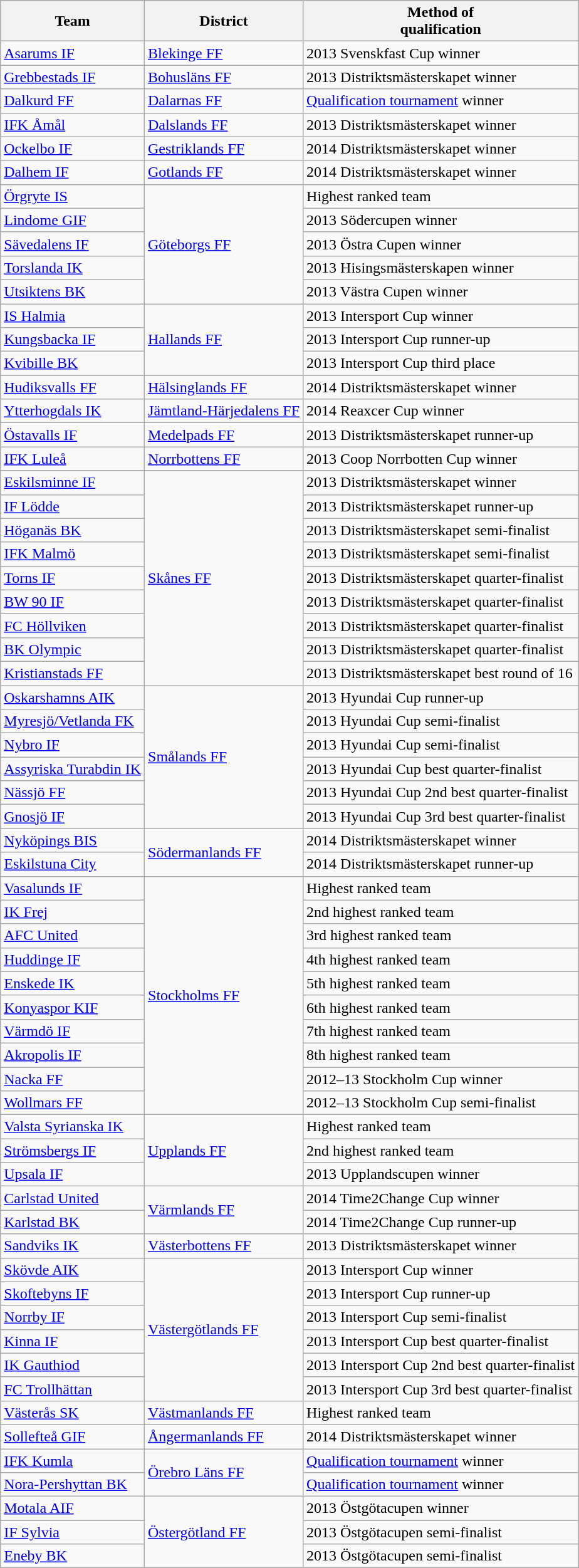<table class="wikitable sortable" style="text-align: left;">
<tr>
<th>Team</th>
<th>District</th>
<th>Method of<br>qualification</th>
</tr>
<tr>
<td align="left"><a href='#'>Asarums IF</a></td>
<td><a href='#'>Blekinge FF</a></td>
<td>2013 Svenskfast Cup winner</td>
</tr>
<tr>
<td align="left"><a href='#'>Grebbestads IF</a></td>
<td><a href='#'>Bohusläns FF</a></td>
<td>2013 Distriktsmästerskapet winner</td>
</tr>
<tr>
<td align="left"><a href='#'>Dalkurd FF</a></td>
<td><a href='#'>Dalarnas FF</a></td>
<td><a href='#'>Qualification tournament</a> winner</td>
</tr>
<tr>
<td align="left"><a href='#'>IFK Åmål</a></td>
<td><a href='#'>Dalslands FF</a></td>
<td>2013 Distriktsmästerskapet winner</td>
</tr>
<tr>
<td align="left"><a href='#'>Ockelbo IF</a></td>
<td><a href='#'>Gestriklands FF</a></td>
<td>2014 Distriktsmästerskapet winner</td>
</tr>
<tr>
<td align="left"><a href='#'>Dalhem IF</a></td>
<td><a href='#'>Gotlands FF</a></td>
<td>2014 Distriktsmästerskapet winner</td>
</tr>
<tr>
<td align="left"><a href='#'>Örgryte IS</a></td>
<td rowspan="5"><a href='#'>Göteborgs FF</a></td>
<td>Highest ranked team</td>
</tr>
<tr>
<td align="left"><a href='#'>Lindome GIF</a></td>
<td>2013 Södercupen winner</td>
</tr>
<tr>
<td align="left"><a href='#'>Sävedalens IF</a></td>
<td>2013 Östra Cupen winner</td>
</tr>
<tr>
<td align="left"><a href='#'>Torslanda IK</a></td>
<td>2013 Hisingsmästerskapen winner</td>
</tr>
<tr>
<td align="left"><a href='#'>Utsiktens BK</a></td>
<td>2013 Västra Cupen winner</td>
</tr>
<tr>
<td align="left"><a href='#'>IS Halmia</a></td>
<td rowspan="3"><a href='#'>Hallands FF</a></td>
<td>2013 Intersport Cup winner</td>
</tr>
<tr>
<td align="left"><a href='#'>Kungsbacka IF</a></td>
<td>2013 Intersport Cup runner-up</td>
</tr>
<tr>
<td align="left"><a href='#'>Kvibille BK</a></td>
<td>2013 Intersport Cup third place</td>
</tr>
<tr>
<td align="left"><a href='#'>Hudiksvalls FF</a></td>
<td><a href='#'>Hälsinglands FF</a></td>
<td>2014 Distriktsmästerskapet winner</td>
</tr>
<tr>
<td align="left"><a href='#'>Ytterhogdals IK</a></td>
<td><a href='#'>Jämtland-Härjedalens FF</a></td>
<td>2014 Reaxcer Cup winner</td>
</tr>
<tr>
<td align="left"><a href='#'>Östavalls IF</a></td>
<td><a href='#'>Medelpads FF</a></td>
<td>2013 Distriktsmästerskapet runner-up</td>
</tr>
<tr>
<td align="left"><a href='#'>IFK Luleå</a></td>
<td><a href='#'>Norrbottens FF</a></td>
<td>2013 Coop Norrbotten Cup winner</td>
</tr>
<tr>
<td align="left"><a href='#'>Eskilsminne IF</a></td>
<td rowspan="9"><a href='#'>Skånes FF</a></td>
<td>2013 Distriktsmästerskapet winner</td>
</tr>
<tr>
<td align="left"><a href='#'>IF Lödde</a></td>
<td>2013 Distriktsmästerskapet runner-up</td>
</tr>
<tr>
<td align="left"><a href='#'>Höganäs BK</a></td>
<td>2013 Distriktsmästerskapet semi-finalist</td>
</tr>
<tr>
<td align="left"><a href='#'>IFK Malmö</a></td>
<td>2013 Distriktsmästerskapet semi-finalist</td>
</tr>
<tr>
<td align="left"><a href='#'>Torns IF</a></td>
<td>2013 Distriktsmästerskapet quarter-finalist</td>
</tr>
<tr>
<td align="left"><a href='#'>BW 90 IF</a></td>
<td>2013 Distriktsmästerskapet quarter-finalist</td>
</tr>
<tr>
<td align="left"><a href='#'>FC Höllviken</a></td>
<td>2013 Distriktsmästerskapet quarter-finalist</td>
</tr>
<tr>
<td align="left"><a href='#'>BK Olympic</a></td>
<td>2013 Distriktsmästerskapet quarter-finalist</td>
</tr>
<tr>
<td align="left"><a href='#'>Kristianstads FF</a></td>
<td>2013 Distriktsmästerskapet best round of 16</td>
</tr>
<tr>
<td align="left"><a href='#'>Oskarshamns AIK</a></td>
<td rowspan="6"><a href='#'>Smålands FF</a></td>
<td>2013 Hyundai Cup runner-up</td>
</tr>
<tr>
<td align="left"><a href='#'>Myresjö/Vetlanda FK</a></td>
<td>2013 Hyundai Cup semi-finalist</td>
</tr>
<tr>
<td align="left"><a href='#'>Nybro IF</a></td>
<td>2013 Hyundai Cup semi-finalist</td>
</tr>
<tr>
<td align="left"><a href='#'>Assyriska Turabdin IK</a></td>
<td>2013 Hyundai Cup best quarter-finalist</td>
</tr>
<tr>
<td align="left"><a href='#'>Nässjö FF</a></td>
<td>2013 Hyundai Cup 2nd best quarter-finalist</td>
</tr>
<tr>
<td align="left"><a href='#'>Gnosjö IF</a></td>
<td>2013 Hyundai Cup 3rd best quarter-finalist</td>
</tr>
<tr>
<td align="left"><a href='#'>Nyköpings BIS</a></td>
<td rowspan="2"><a href='#'>Södermanlands FF</a></td>
<td>2014 Distriktsmästerskapet winner</td>
</tr>
<tr>
<td align="left"><a href='#'>Eskilstuna City</a></td>
<td>2014 Distriktsmästerskapet runner-up</td>
</tr>
<tr>
<td align="left"><a href='#'>Vasalunds IF</a></td>
<td rowspan="10"><a href='#'>Stockholms FF</a></td>
<td>Highest ranked team</td>
</tr>
<tr>
<td align="left"><a href='#'>IK Frej</a></td>
<td>2nd highest ranked team</td>
</tr>
<tr>
<td align="left"><a href='#'>AFC United</a></td>
<td>3rd highest ranked team</td>
</tr>
<tr>
<td align="left"><a href='#'>Huddinge IF</a></td>
<td>4th highest ranked team</td>
</tr>
<tr>
<td align="left"><a href='#'>Enskede IK</a></td>
<td>5th highest ranked team</td>
</tr>
<tr>
<td align="left"><a href='#'>Konyaspor KIF</a></td>
<td>6th highest ranked team</td>
</tr>
<tr>
<td align="left"><a href='#'>Värmdö IF</a></td>
<td>7th highest ranked team</td>
</tr>
<tr>
<td align="left"><a href='#'>Akropolis IF</a></td>
<td>8th highest ranked team</td>
</tr>
<tr>
<td align="left"><a href='#'>Nacka FF</a></td>
<td>2012–13 Stockholm Cup winner</td>
</tr>
<tr>
<td align="left"><a href='#'>Wollmars FF</a></td>
<td>2012–13 Stockholm Cup semi-finalist</td>
</tr>
<tr>
<td align="left"><a href='#'>Valsta Syrianska IK</a></td>
<td rowspan="3"><a href='#'>Upplands FF</a></td>
<td>Highest ranked team</td>
</tr>
<tr>
<td align="left"><a href='#'>Strömsbergs IF</a></td>
<td>2nd highest ranked team</td>
</tr>
<tr>
<td align="left"><a href='#'>Upsala IF</a></td>
<td>2013 Upplandscupen winner</td>
</tr>
<tr>
<td align="left"><a href='#'>Carlstad United</a></td>
<td rowspan="2"><a href='#'>Värmlands FF</a></td>
<td>2014 Time2Change Cup winner</td>
</tr>
<tr>
<td align="left"><a href='#'>Karlstad BK</a></td>
<td>2014 Time2Change Cup runner-up</td>
</tr>
<tr>
<td align="left"><a href='#'>Sandviks IK</a></td>
<td><a href='#'>Västerbottens FF</a></td>
<td>2013 Distriktsmästerskapet winner</td>
</tr>
<tr>
<td align="left"><a href='#'>Skövde AIK</a></td>
<td rowspan="6"><a href='#'>Västergötlands FF</a></td>
<td>2013 Intersport Cup winner</td>
</tr>
<tr>
<td align="left"><a href='#'>Skoftebyns IF</a></td>
<td>2013 Intersport Cup runner-up</td>
</tr>
<tr>
<td align="left"><a href='#'>Norrby IF</a></td>
<td>2013 Intersport Cup semi-finalist</td>
</tr>
<tr>
<td align="left"><a href='#'>Kinna IF</a></td>
<td>2013 Intersport Cup best quarter-finalist</td>
</tr>
<tr>
<td align="left"><a href='#'>IK Gauthiod</a></td>
<td>2013 Intersport Cup 2nd best quarter-finalist</td>
</tr>
<tr>
<td align="left"><a href='#'>FC Trollhättan</a></td>
<td>2013 Intersport Cup 3rd best quarter-finalist</td>
</tr>
<tr>
<td align="left"><a href='#'>Västerås SK</a></td>
<td><a href='#'>Västmanlands FF</a></td>
<td>Highest ranked team</td>
</tr>
<tr>
<td align="left"><a href='#'>Sollefteå GIF</a></td>
<td><a href='#'>Ångermanlands FF</a></td>
<td>2014 Distriktsmästerskapet winner</td>
</tr>
<tr>
<td align="left"><a href='#'>IFK Kumla</a></td>
<td rowspan="2"><a href='#'>Örebro Läns FF</a></td>
<td><a href='#'>Qualification tournament</a> winner</td>
</tr>
<tr>
<td align="left"><a href='#'>Nora-Pershyttan BK</a></td>
<td><a href='#'>Qualification tournament</a> winner</td>
</tr>
<tr>
<td align="left"><a href='#'>Motala AIF</a></td>
<td rowspan="3"><a href='#'>Östergötland FF</a></td>
<td>2013 Östgötacupen winner</td>
</tr>
<tr>
<td align="left"><a href='#'>IF Sylvia</a></td>
<td>2013 Östgötacupen semi-finalist</td>
</tr>
<tr>
<td align="left"><a href='#'>Eneby BK</a></td>
<td>2013 Östgötacupen semi-finalist</td>
</tr>
</table>
